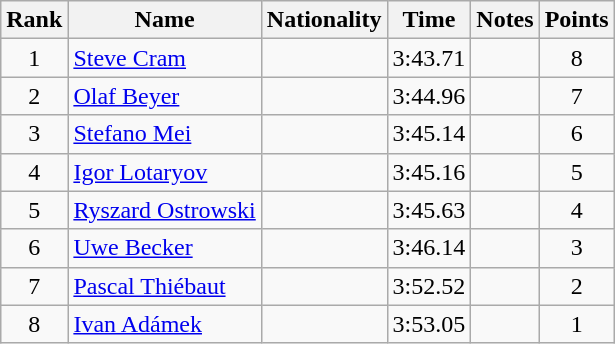<table class="wikitable sortable" style="text-align:center">
<tr>
<th>Rank</th>
<th>Name</th>
<th>Nationality</th>
<th>Time</th>
<th>Notes</th>
<th>Points</th>
</tr>
<tr>
<td>1</td>
<td align=left><a href='#'>Steve Cram</a></td>
<td align=left></td>
<td>3:43.71</td>
<td></td>
<td>8</td>
</tr>
<tr>
<td>2</td>
<td align=left><a href='#'>Olaf Beyer</a></td>
<td align=left></td>
<td>3:44.96</td>
<td></td>
<td>7</td>
</tr>
<tr>
<td>3</td>
<td align=left><a href='#'>Stefano Mei</a></td>
<td align=left></td>
<td>3:45.14</td>
<td></td>
<td>6</td>
</tr>
<tr>
<td>4</td>
<td align=left><a href='#'>Igor Lotaryov</a></td>
<td align=left></td>
<td>3:45.16</td>
<td></td>
<td>5</td>
</tr>
<tr>
<td>5</td>
<td align=left><a href='#'>Ryszard Ostrowski</a></td>
<td align=left></td>
<td>3:45.63</td>
<td></td>
<td>4</td>
</tr>
<tr>
<td>6</td>
<td align=left><a href='#'>Uwe Becker</a></td>
<td align=left></td>
<td>3:46.14</td>
<td></td>
<td>3</td>
</tr>
<tr>
<td>7</td>
<td align=left><a href='#'>Pascal Thiébaut</a></td>
<td align=left></td>
<td>3:52.52</td>
<td></td>
<td>2</td>
</tr>
<tr>
<td>8</td>
<td align=left><a href='#'>Ivan Adámek</a></td>
<td align=left></td>
<td>3:53.05</td>
<td></td>
<td>1</td>
</tr>
</table>
